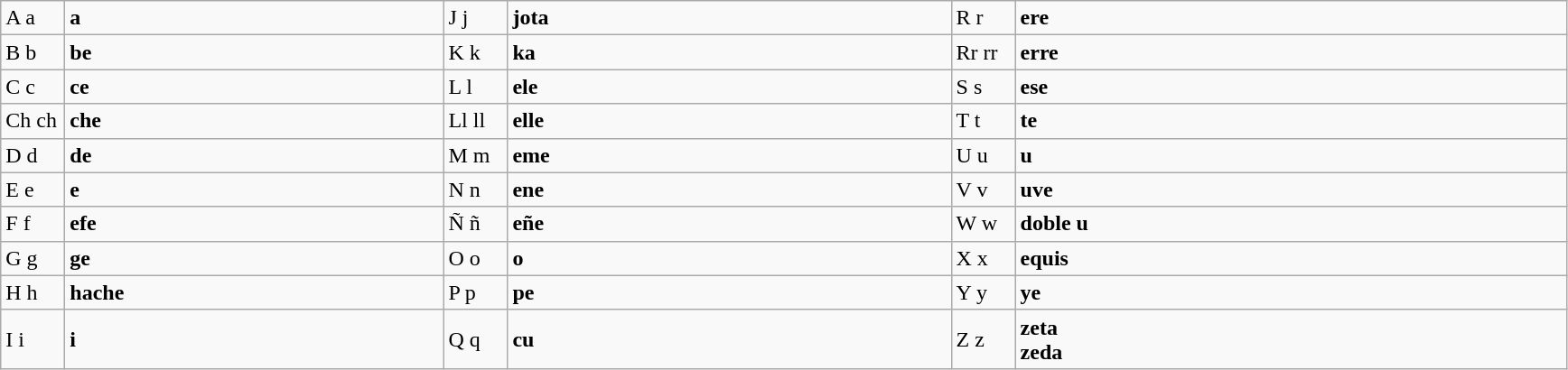<table class="wikitable">
<tr>
<td style="width:2.5em;">A a</td>
<td style="width: 17em;"><strong>a</strong> </td>
<td style="width:2.5em;">J j</td>
<td style="width: 20em;"><strong>jota</strong> </td>
<td style="width:2.5em;">R r</td>
<td style="width: 25em;"><strong>ere</strong> </td>
</tr>
<tr>
<td>B b</td>
<td><strong>be</strong> <br></td>
<td>K k</td>
<td><strong>ka</strong> </td>
<td>Rr rr</td>
<td><strong>erre</strong> </td>
</tr>
<tr>
<td>C c</td>
<td><strong>ce</strong>  </td>
<td>L l</td>
<td><strong>ele</strong> </td>
<td>S s</td>
<td><strong>ese</strong> </td>
</tr>
<tr>
<td>Ch ch</td>
<td><strong>che</strong> </td>
<td>Ll ll</td>
<td><strong>elle</strong> </td>
<td>T t</td>
<td><strong>te</strong> </td>
</tr>
<tr>
<td>D d</td>
<td><strong>de</strong> </td>
<td>M m</td>
<td><strong>eme</strong> </td>
<td>U u</td>
<td><strong>u</strong> </td>
</tr>
<tr>
<td>E e</td>
<td><strong>e</strong> </td>
<td>N n</td>
<td><strong>ene</strong> </td>
<td>V v</td>
<td><strong>uve</strong> </td>
</tr>
<tr>
<td>F f</td>
<td><strong>efe</strong> </td>
<td>Ñ ñ</td>
<td><strong>eñe</strong> </td>
<td>W w</td>
<td><strong>doble u</strong> <br></td>
</tr>
<tr>
<td>G g</td>
<td><strong>ge</strong> </td>
<td>O o</td>
<td><strong>o</strong> </td>
<td>X x</td>
<td><strong>equis</strong> </td>
</tr>
<tr>
<td>H h</td>
<td><strong>hache</strong> </td>
<td>P p</td>
<td><strong>pe</strong> </td>
<td>Y y</td>
<td><strong>ye</strong> <br></td>
</tr>
<tr>
<td>I i</td>
<td><strong>i</strong> <br></td>
<td>Q q</td>
<td><strong>cu</strong> </td>
<td>Z z</td>
<td><strong>zeta</strong> <br><strong>zeda</strong> </td>
</tr>
</table>
